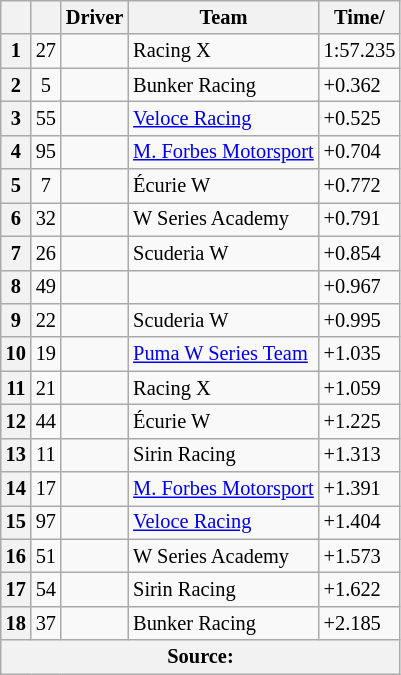<table class="wikitable" style="font-size:85%">
<tr>
<th scope="col"></th>
<th scope="col"></th>
<th scope="col">Driver</th>
<th scope="col">Team</th>
<th scope="col">Time/</th>
</tr>
<tr>
<th scope="row">1</th>
<td align="center">27</td>
<td></td>
<td>Racing X</td>
<td>1:57.235</td>
</tr>
<tr>
<th scope="row">2</th>
<td align="center">5</td>
<td></td>
<td>Bunker Racing</td>
<td>+0.362</td>
</tr>
<tr>
<th scope="row">3</th>
<td align="center">55</td>
<td></td>
<td><a href='#'>Veloce Racing</a></td>
<td>+0.525</td>
</tr>
<tr>
<th scope="row">4</th>
<td align="center">95</td>
<td></td>
<td><a href='#'>M. Forbes Motorsport</a></td>
<td>+0.704</td>
</tr>
<tr>
<th scope="row">5</th>
<td align="center">7</td>
<td></td>
<td>Écurie W</td>
<td>+0.772</td>
</tr>
<tr>
<th scope="row">6</th>
<td align="center">32</td>
<td></td>
<td>W Series Academy</td>
<td>+0.791</td>
</tr>
<tr>
<th scope="row">7</th>
<td align="center">26</td>
<td></td>
<td>Scuderia W</td>
<td>+0.854</td>
</tr>
<tr>
<th scope="row">8</th>
<td align="center">49</td>
<td></td>
<td></td>
<td>+0.967</td>
</tr>
<tr>
<th scope="row">9</th>
<td align="center">22</td>
<td></td>
<td>Scuderia W</td>
<td>+0.995</td>
</tr>
<tr>
<th scope="row">10</th>
<td align="center">19</td>
<td></td>
<td><a href='#'>Puma W Series Team</a></td>
<td>+1.035</td>
</tr>
<tr>
<th scope="row">11</th>
<td align="center">21</td>
<td></td>
<td>Racing X</td>
<td>+1.059</td>
</tr>
<tr>
<th scope="row">12</th>
<td align="center">44</td>
<td></td>
<td>Écurie W</td>
<td>+1.225</td>
</tr>
<tr>
<th scope="row">13</th>
<td align="center">11</td>
<td></td>
<td>Sirin Racing</td>
<td>+1.313</td>
</tr>
<tr>
<th scope="row">14</th>
<td align="center">17</td>
<td></td>
<td><a href='#'>M. Forbes Motorsport</a></td>
<td>+1.391</td>
</tr>
<tr>
<th scope="row">15</th>
<td align="center">97</td>
<td></td>
<td><a href='#'>Veloce Racing</a></td>
<td>+1.404</td>
</tr>
<tr>
<th scope="row">16</th>
<td align="center">51</td>
<td></td>
<td>W Series Academy</td>
<td>+1.573</td>
</tr>
<tr>
<th scope="row">17</th>
<td align="center">54</td>
<td></td>
<td>Sirin Racing</td>
<td>+1.622</td>
</tr>
<tr>
<th scope="row">18</th>
<td align="center">37</td>
<td></td>
<td>Bunker Racing</td>
<td>+2.185</td>
</tr>
<tr>
<th colspan=5>Source:</th>
</tr>
</table>
